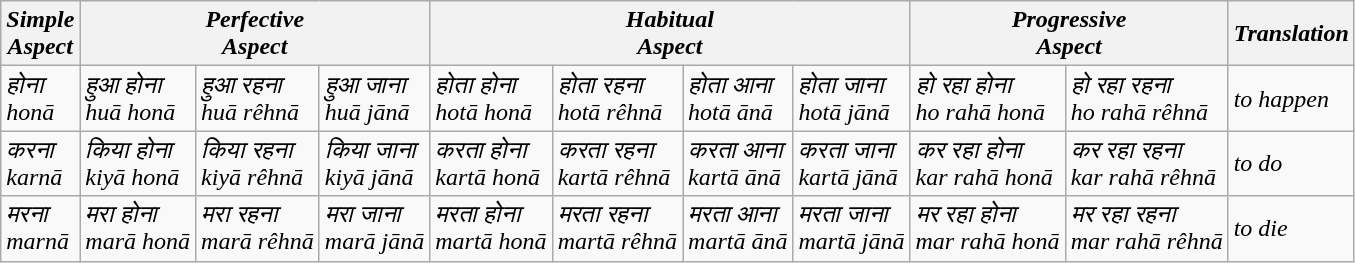<table class="wikitable">
<tr>
<th><em>Simple</em><br><em>Aspect</em></th>
<th colspan="3"><em>Perfective</em><br><em>Aspect</em></th>
<th colspan="4"><em>Habitual</em><br><em>Aspect</em></th>
<th colspan="2"><em>Progressive</em><br><em>Aspect</em></th>
<th><em>Translation</em></th>
</tr>
<tr>
<td><em>होना</em><br><em>honā</em></td>
<td><em>हुआ होना</em><br><em>huā honā</em></td>
<td><em>हुआ रहना</em><br><em>huā rêhnā</em></td>
<td><em>हुआ जाना</em><br><em>huā jānā</em></td>
<td><em>होता होना</em><br><em>hotā honā</em></td>
<td><em>होता रहना</em><br><em>hotā rêhnā</em></td>
<td><em>होता आना</em><br><em>hotā ānā</em></td>
<td><em>होता जाना</em><br><em>hotā jānā</em></td>
<td><em>हो रहा होना</em><br><em>ho rahā honā</em></td>
<td><em>हो रहा रहना</em><br><em>ho rahā rêhnā</em></td>
<td><em>to happen</em></td>
</tr>
<tr>
<td><em>करना</em><br><em>karnā</em></td>
<td><em>किया होना</em><br><em>kiyā honā</em></td>
<td><em>किया रहना</em><br><em>kiyā rêhnā</em></td>
<td><em>किया जाना</em><br><em>kiyā jānā</em></td>
<td><em>करता होना</em><br><em>kartā honā</em></td>
<td><em>करता रहना</em><br><em>kartā rêhnā</em></td>
<td><em>करता आना</em><br><em>kartā ānā</em></td>
<td><em>करता जाना</em><br><em>kartā jānā</em></td>
<td><em>कर रहा होना</em><br><em>kar rahā honā</em></td>
<td><em>कर रहा रहना</em><br><em>kar rahā rêhnā</em></td>
<td><em>to do</em></td>
</tr>
<tr>
<td><em>मरना</em><br><em>marnā</em></td>
<td><em>मरा होना</em><br><em>marā honā</em></td>
<td><em>मरा रहना</em><br><em>marā rêhnā</em></td>
<td><em>मरा जाना</em><br><em>marā jānā</em></td>
<td><em>मरता होना</em><br><em>martā honā</em></td>
<td><em>मरता रहना</em><br><em>martā rêhnā</em></td>
<td><em>मरता आना</em><br><em>martā ānā</em></td>
<td><em>मरता जाना</em><br><em>martā jānā</em></td>
<td><em>मर रहा होना</em><br><em>mar rahā honā</em></td>
<td><em>मर रहा रहना</em><br><em>mar rahā rêhnā</em></td>
<td><em>to die</em></td>
</tr>
</table>
